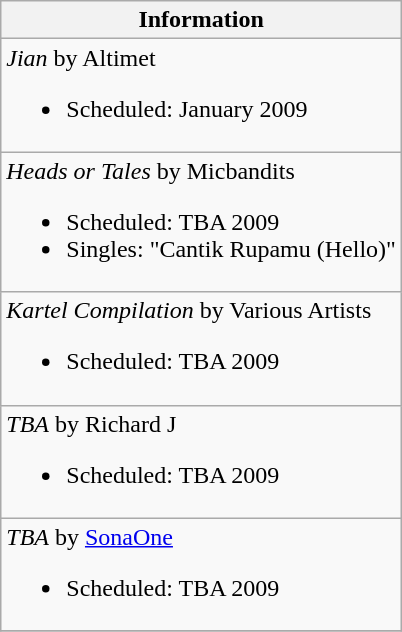<table class="wikitable">
<tr>
<th align="center">Information</th>
</tr>
<tr>
<td align="left"><em>Jian</em> by Altimet<br><ul><li>Scheduled: January 2009</li></ul></td>
</tr>
<tr>
<td align="left"><em>Heads or Tales</em> by Micbandits<br><ul><li>Scheduled: TBA 2009</li><li>Singles: "Cantik Rupamu (Hello)"</li></ul></td>
</tr>
<tr>
<td align="left"><em>Kartel Compilation</em> by Various Artists<br><ul><li>Scheduled: TBA 2009</li></ul></td>
</tr>
<tr>
<td align="left"><em>TBA</em> by Richard J<br><ul><li>Scheduled: TBA 2009</li></ul></td>
</tr>
<tr>
<td align="left"><em>TBA</em> by <a href='#'>SonaOne</a><br><ul><li>Scheduled: TBA 2009</li></ul></td>
</tr>
<tr>
</tr>
</table>
